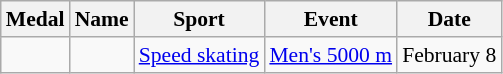<table class="wikitable sortable" style="font-size:90%">
<tr>
<th>Medal</th>
<th>Name</th>
<th>Sport</th>
<th>Event</th>
<th>Date</th>
</tr>
<tr>
<td></td>
<td></td>
<td><a href='#'>Speed skating</a></td>
<td><a href='#'>Men's 5000 m</a></td>
<td>February 8</td>
</tr>
</table>
